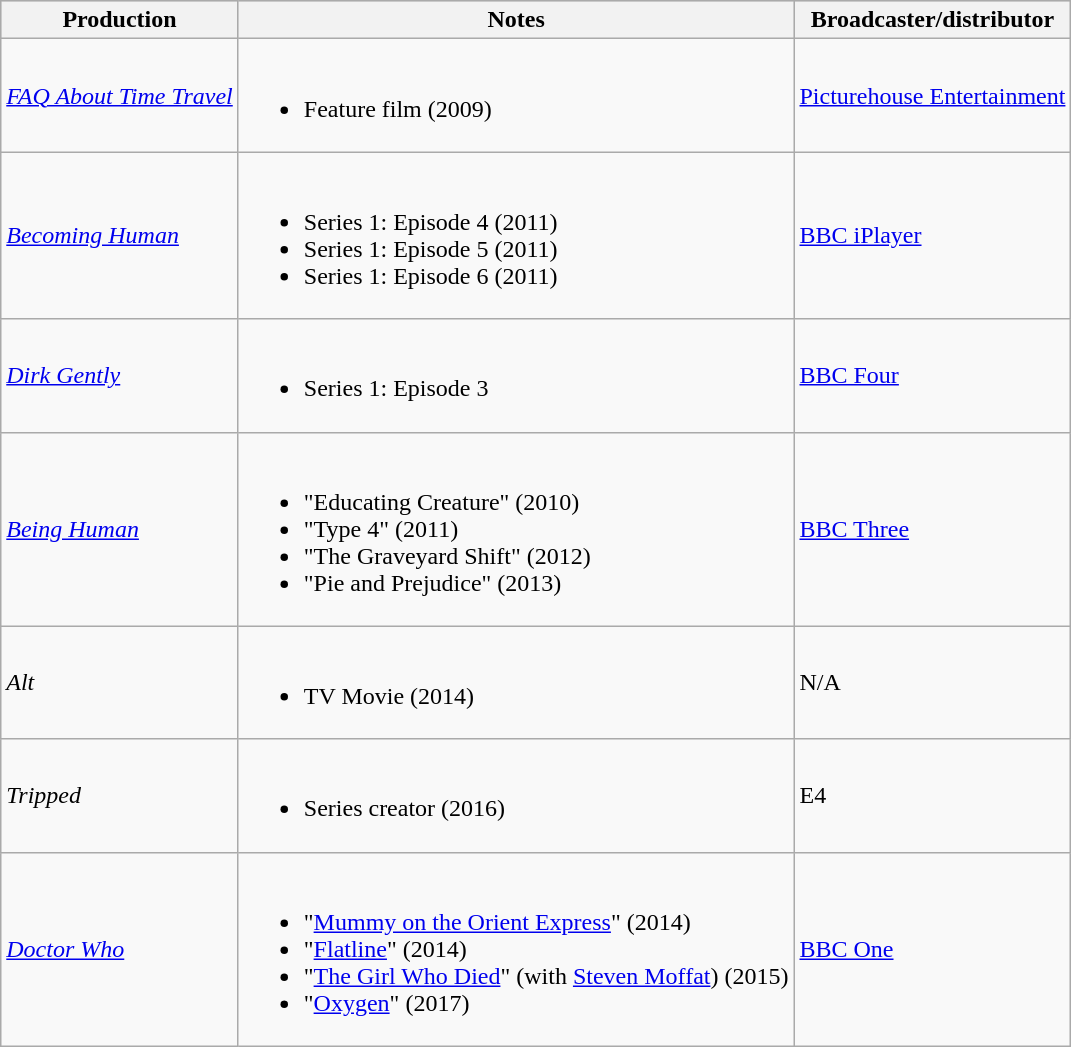<table class="wikitable">
<tr style="background:#ccc; text-align:center;">
<th>Production</th>
<th>Notes</th>
<th>Broadcaster/distributor</th>
</tr>
<tr>
<td><em><a href='#'>FAQ About Time Travel</a></em></td>
<td><br><ul><li>Feature film (2009)</li></ul></td>
<td><a href='#'>Picturehouse Entertainment</a></td>
</tr>
<tr>
<td><em><a href='#'>Becoming Human</a></em></td>
<td><br><ul><li>Series 1: Episode 4 (2011)</li><li>Series 1: Episode 5 (2011)</li><li>Series 1: Episode 6 (2011)</li></ul></td>
<td><a href='#'>BBC iPlayer</a></td>
</tr>
<tr>
<td><em><a href='#'>Dirk Gently</a></em></td>
<td><br><ul><li>Series 1: Episode 3</li></ul></td>
<td><a href='#'>BBC Four</a></td>
</tr>
<tr>
<td><em><a href='#'>Being Human</a></em></td>
<td><br><ul><li>"Educating Creature" (2010)</li><li>"Type 4" (2011)</li><li>"The Graveyard Shift" (2012)</li><li>"Pie and Prejudice" (2013)</li></ul></td>
<td><a href='#'>BBC Three</a></td>
</tr>
<tr>
<td><em>Alt</em></td>
<td><br><ul><li>TV Movie (2014)</li></ul></td>
<td>N/A</td>
</tr>
<tr>
<td><em>Tripped</em></td>
<td><br><ul><li>Series creator (2016)</li></ul></td>
<td>E4</td>
</tr>
<tr>
<td><em><a href='#'>Doctor Who</a></em></td>
<td><br><ul><li>"<a href='#'>Mummy on the Orient Express</a>" (2014)</li><li>"<a href='#'>Flatline</a>" (2014)</li><li>"<a href='#'>The Girl Who Died</a>" (with <a href='#'>Steven Moffat</a>) (2015)</li><li>"<a href='#'>Oxygen</a>" (2017)</li></ul></td>
<td><a href='#'>BBC One</a></td>
</tr>
</table>
